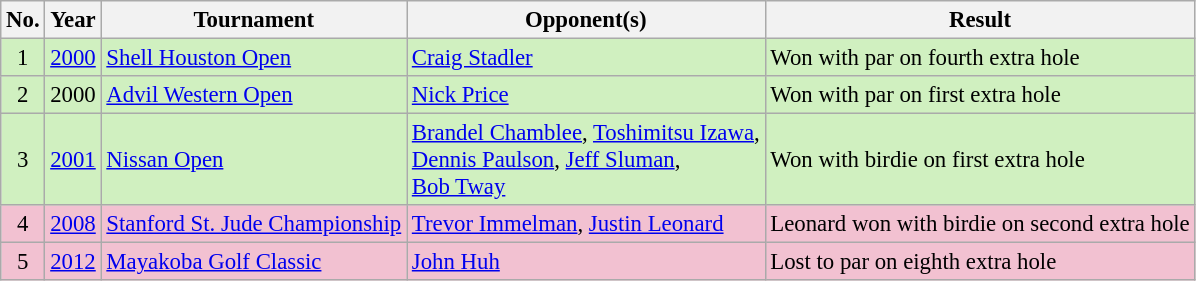<table class="wikitable" style="font-size:95%;">
<tr>
<th>No.</th>
<th>Year</th>
<th>Tournament</th>
<th>Opponent(s)</th>
<th>Result</th>
</tr>
<tr style="background:#D0F0C0;">
<td align=center>1</td>
<td align=center><a href='#'>2000</a></td>
<td><a href='#'>Shell Houston Open</a></td>
<td> <a href='#'>Craig Stadler</a></td>
<td>Won with par on fourth extra hole</td>
</tr>
<tr style="background:#D0F0C0;">
<td align=center>2</td>
<td align=center>2000</td>
<td><a href='#'>Advil Western Open</a></td>
<td> <a href='#'>Nick Price</a></td>
<td>Won with par on first extra hole</td>
</tr>
<tr style="background:#D0F0C0;">
<td align=center>3</td>
<td align=center><a href='#'>2001</a></td>
<td><a href='#'>Nissan Open</a></td>
<td> <a href='#'>Brandel Chamblee</a>,  <a href='#'>Toshimitsu Izawa</a>,<br> <a href='#'>Dennis Paulson</a>,  <a href='#'>Jeff Sluman</a>,<br> <a href='#'>Bob Tway</a></td>
<td>Won with birdie on first extra hole</td>
</tr>
<tr style="background:#F2C1D1;">
<td align=center>4</td>
<td align=center><a href='#'>2008</a></td>
<td><a href='#'>Stanford St. Jude Championship</a></td>
<td> <a href='#'>Trevor Immelman</a>,  <a href='#'>Justin Leonard</a></td>
<td>Leonard won with birdie on second extra hole</td>
</tr>
<tr style="background:#F2C1D1;">
<td align=center>5</td>
<td align=center><a href='#'>2012</a></td>
<td><a href='#'>Mayakoba Golf Classic</a></td>
<td> <a href='#'>John Huh</a></td>
<td>Lost to par on eighth extra hole</td>
</tr>
</table>
